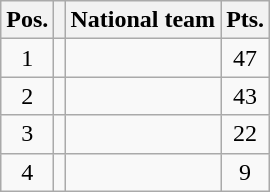<table class=wikitable>
<tr>
<th>Pos.</th>
<th></th>
<th>National team</th>
<th>Pts.</th>
</tr>
<tr align=center>
<td>1</td>
<td></td>
<td align=left></td>
<td>47</td>
</tr>
<tr align=center>
<td>2</td>
<td></td>
<td align=left></td>
<td>43</td>
</tr>
<tr align=center>
<td>3</td>
<td></td>
<td align=left></td>
<td>22</td>
</tr>
<tr align=center>
<td>4</td>
<td></td>
<td align=left></td>
<td>9</td>
</tr>
</table>
